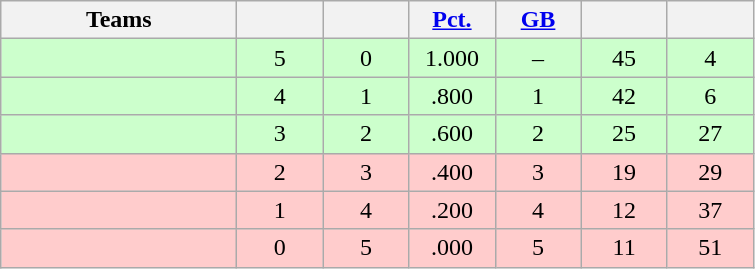<table class="wikitable" style="text-align:center;">
<tr>
<th width=150px>Teams</th>
<th width=50px></th>
<th width=50px></th>
<th width=50px><a href='#'>Pct.</a></th>
<th width=50px><a href='#'>GB</a></th>
<th width=50px></th>
<th width=50px></th>
</tr>
<tr style="background-color:#cfc">
<td align=left></td>
<td>5</td>
<td>0</td>
<td>1.000</td>
<td>–</td>
<td>45</td>
<td>4</td>
</tr>
<tr style="background-color:#cfc">
<td align=left></td>
<td>4</td>
<td>1</td>
<td>.800</td>
<td>1</td>
<td>42</td>
<td>6</td>
</tr>
<tr style="background-color:#cfc">
<td align=left></td>
<td>3</td>
<td>2</td>
<td>.600</td>
<td>2</td>
<td>25</td>
<td>27</td>
</tr>
<tr style="background-color:#fcc">
<td align=left></td>
<td>2</td>
<td>3</td>
<td>.400</td>
<td>3</td>
<td>19</td>
<td>29</td>
</tr>
<tr style="background-color:#fcc">
<td align=left></td>
<td>1</td>
<td>4</td>
<td>.200</td>
<td>4</td>
<td>12</td>
<td>37</td>
</tr>
<tr style="background-color:#fcc">
<td align=left></td>
<td>0</td>
<td>5</td>
<td>.000</td>
<td>5</td>
<td>11</td>
<td>51</td>
</tr>
</table>
